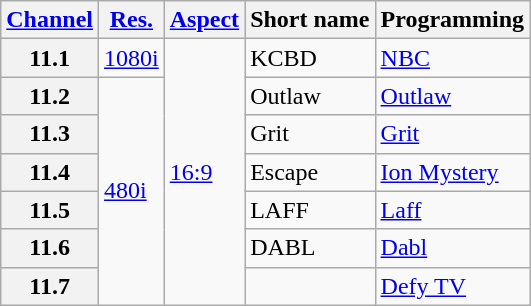<table class="wikitable">
<tr>
<th><a href='#'>Channel</a></th>
<th><a href='#'>Res.</a></th>
<th><a href='#'>Aspect</a></th>
<th>Short name</th>
<th>Programming</th>
</tr>
<tr>
<th scope = "row">11.1</th>
<td><a href='#'>1080i</a></td>
<td rowspan=7><a href='#'>16:9</a></td>
<td>KCBD</td>
<td><a href='#'>NBC</a></td>
</tr>
<tr>
<th scope = "row">11.2</th>
<td rowspan=6><a href='#'>480i</a></td>
<td>Outlaw</td>
<td><a href='#'>Outlaw</a></td>
</tr>
<tr>
<th scope = "row">11.3</th>
<td>Grit</td>
<td><a href='#'>Grit</a></td>
</tr>
<tr>
<th scope = "row">11.4</th>
<td>Escape</td>
<td><a href='#'>Ion Mystery</a></td>
</tr>
<tr>
<th scope = "row">11.5</th>
<td>LAFF</td>
<td><a href='#'>Laff</a></td>
</tr>
<tr>
<th scope = "row">11.6</th>
<td>DABL</td>
<td><a href='#'>Dabl</a></td>
</tr>
<tr>
<th scope = "row">11.7</th>
<td></td>
<td><a href='#'>Defy TV</a></td>
</tr>
</table>
